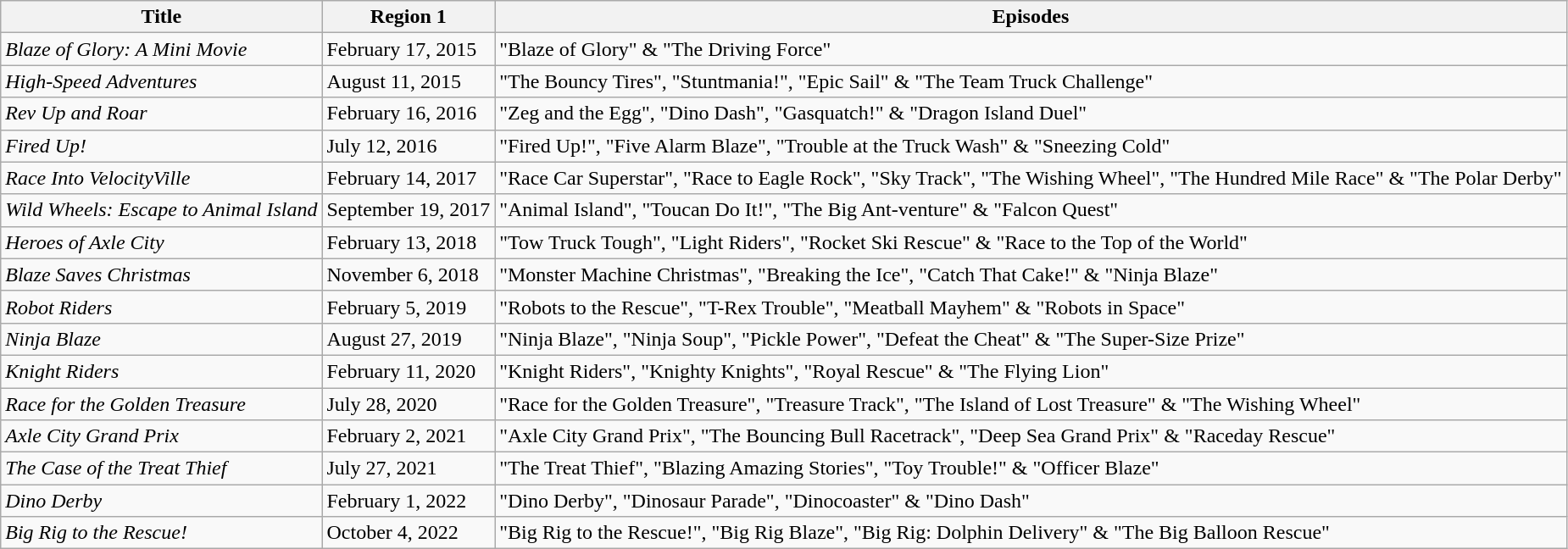<table class="wikitable">
<tr>
<th>Title</th>
<th>Region 1</th>
<th>Episodes</th>
</tr>
<tr>
<td><em>Blaze of Glory: A Mini Movie</em></td>
<td>February 17, 2015</td>
<td>"Blaze of Glory" & "The Driving Force"</td>
</tr>
<tr>
<td><em>High-Speed Adventures</em></td>
<td>August 11, 2015</td>
<td>"The Bouncy Tires", "Stuntmania!", "Epic Sail" & "The Team Truck Challenge"</td>
</tr>
<tr>
<td><em>Rev Up and Roar</em></td>
<td>February 16, 2016</td>
<td>"Zeg and the Egg", "Dino Dash", "Gasquatch!" & "Dragon Island Duel"</td>
</tr>
<tr>
<td><em>Fired Up!</em></td>
<td>July 12, 2016</td>
<td>"Fired Up!", "Five Alarm Blaze", "Trouble at the Truck Wash" & "Sneezing Cold"</td>
</tr>
<tr>
<td><em>Race Into VelocityVille</em></td>
<td>February 14, 2017</td>
<td>"Race Car Superstar", "Race to Eagle Rock", "Sky Track", "The Wishing Wheel", "The Hundred Mile Race" & "The Polar Derby"</td>
</tr>
<tr>
<td><em>Wild Wheels: Escape to Animal Island</em></td>
<td>September 19, 2017</td>
<td>"Animal Island", "Toucan Do It!", "The Big Ant-venture" & "Falcon Quest"</td>
</tr>
<tr>
<td><em>Heroes of Axle City</em></td>
<td>February 13, 2018</td>
<td>"Tow Truck Tough", "Light Riders", "Rocket Ski Rescue" & "Race to the Top of the World"</td>
</tr>
<tr>
<td><em>Blaze Saves Christmas</em></td>
<td>November 6, 2018</td>
<td>"Monster Machine Christmas", "Breaking the Ice", "Catch That Cake!" & "Ninja Blaze"</td>
</tr>
<tr>
<td><em>Robot Riders</em></td>
<td>February 5, 2019</td>
<td>"Robots to the Rescue", "T-Rex Trouble", "Meatball Mayhem" & "Robots in Space"</td>
</tr>
<tr>
<td><em>Ninja Blaze</em></td>
<td>August 27, 2019</td>
<td>"Ninja Blaze", "Ninja Soup", "Pickle Power", "Defeat the Cheat" & "The Super-Size Prize"</td>
</tr>
<tr>
<td><em>Knight Riders</em></td>
<td>February 11, 2020</td>
<td>"Knight Riders", "Knighty Knights", "Royal Rescue" & "The Flying Lion"</td>
</tr>
<tr>
<td><em>Race for the Golden Treasure</em></td>
<td>July 28, 2020</td>
<td>"Race for the Golden Treasure", "Treasure Track", "The Island of Lost Treasure" & "The Wishing Wheel"</td>
</tr>
<tr>
<td><em>Axle City Grand Prix</em></td>
<td>February 2, 2021</td>
<td>"Axle City Grand Prix", "The Bouncing Bull Racetrack", "Deep Sea Grand Prix" & "Raceday Rescue"</td>
</tr>
<tr>
<td><em>The Case of the Treat Thief</em></td>
<td>July 27, 2021</td>
<td>"The Treat Thief", "Blazing Amazing Stories", "Toy Trouble!" & "Officer Blaze"</td>
</tr>
<tr>
<td><em>Dino Derby</em></td>
<td>February 1, 2022</td>
<td>"Dino Derby", "Dinosaur Parade", "Dinocoaster" & "Dino Dash"</td>
</tr>
<tr>
<td><em>Big Rig to the Rescue!</em></td>
<td>October 4, 2022</td>
<td>"Big Rig to the Rescue!", "Big Rig Blaze", "Big Rig: Dolphin Delivery" & "The Big Balloon Rescue"</td>
</tr>
</table>
